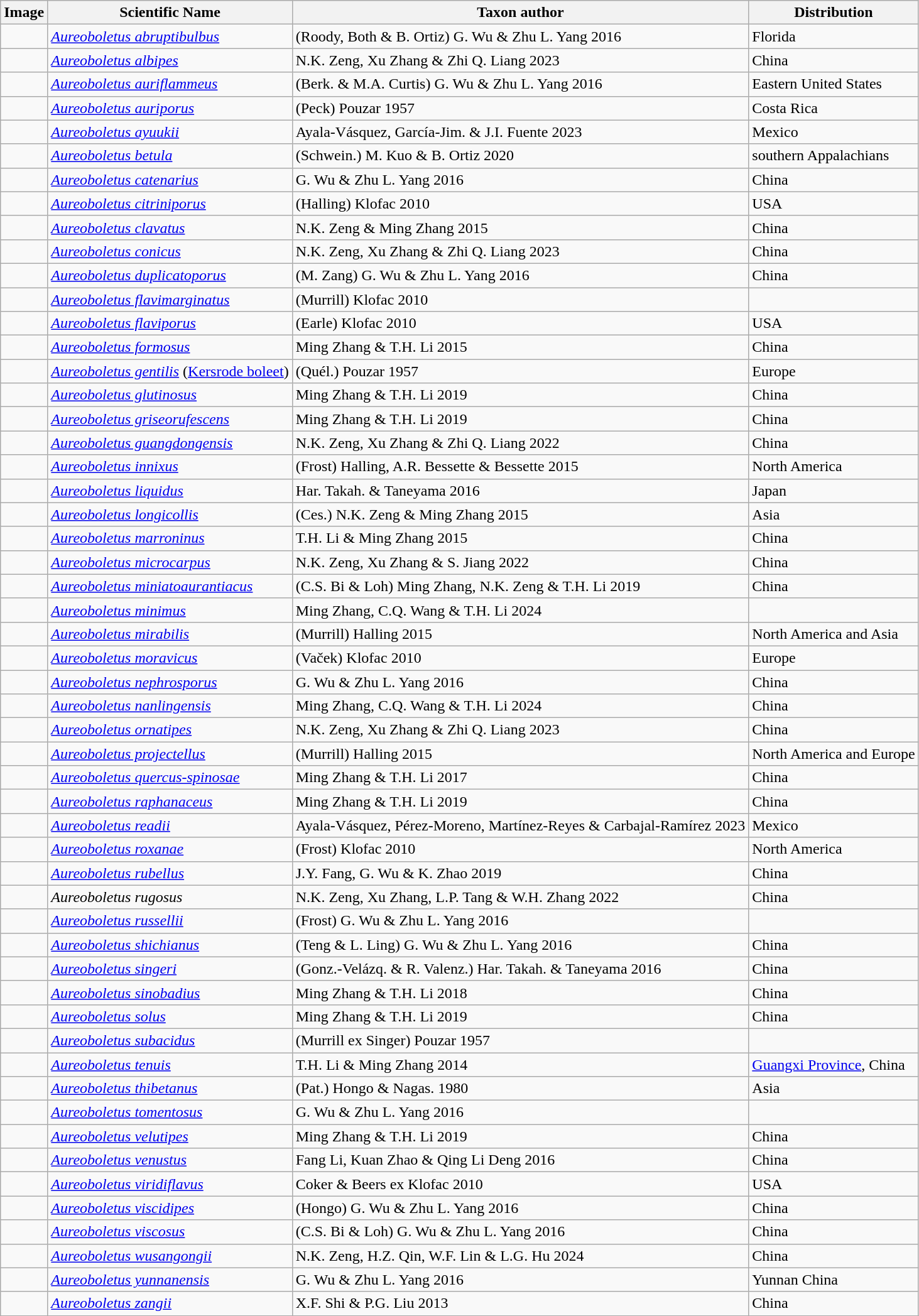<table class="wikitable sortable">
<tr>
<th>Image</th>
<th>Scientific Name</th>
<th>Taxon author</th>
<th>Distribution</th>
</tr>
<tr>
<td></td>
<td><em><a href='#'>Aureoboletus abruptibulbus</a></em></td>
<td>(Roody, Both & B. Ortiz) G. Wu & Zhu L. Yang 2016</td>
<td>Florida</td>
</tr>
<tr>
<td></td>
<td><em><a href='#'>Aureoboletus albipes</a></em></td>
<td>N.K. Zeng, Xu Zhang & Zhi Q. Liang 2023</td>
<td>China</td>
</tr>
<tr>
<td></td>
<td><em><a href='#'>Aureoboletus auriflammeus</a></em></td>
<td>(Berk. & M.A. Curtis) G. Wu & Zhu L. Yang 2016</td>
<td>Eastern United States</td>
</tr>
<tr>
<td></td>
<td><em><a href='#'>Aureoboletus auriporus</a></em></td>
<td>(Peck) Pouzar 1957</td>
<td>Costa Rica</td>
</tr>
<tr>
<td></td>
<td><em><a href='#'>Aureoboletus ayuukii</a></em></td>
<td>Ayala-Vásquez, García-Jim. & J.I. Fuente 2023</td>
<td>Mexico</td>
</tr>
<tr>
<td></td>
<td><em><a href='#'>Aureoboletus betula</a></em></td>
<td>(Schwein.) M. Kuo & B. Ortiz 2020</td>
<td>southern Appalachians</td>
</tr>
<tr>
<td></td>
<td><em><a href='#'>Aureoboletus catenarius</a></em></td>
<td>G. Wu & Zhu L. Yang 2016</td>
<td>China</td>
</tr>
<tr>
<td></td>
<td><em><a href='#'>Aureoboletus citriniporus</a></em></td>
<td>(Halling) Klofac 2010</td>
<td>USA</td>
</tr>
<tr>
<td></td>
<td><em><a href='#'>Aureoboletus clavatus</a></em></td>
<td>N.K. Zeng & Ming Zhang 2015</td>
<td>China</td>
</tr>
<tr>
<td></td>
<td><em><a href='#'>Aureoboletus conicus</a></em></td>
<td>N.K. Zeng, Xu Zhang & Zhi Q. Liang 2023</td>
<td>China</td>
</tr>
<tr>
<td></td>
<td><em><a href='#'>Aureoboletus duplicatoporus</a></em></td>
<td>(M. Zang) G. Wu & Zhu L. Yang 2016</td>
<td>China</td>
</tr>
<tr>
<td></td>
<td><em><a href='#'>Aureoboletus flavimarginatus</a></em></td>
<td>(Murrill) Klofac 2010</td>
<td></td>
</tr>
<tr>
<td></td>
<td><em><a href='#'>Aureoboletus flaviporus</a></em></td>
<td>(Earle) Klofac 2010</td>
<td>USA</td>
</tr>
<tr>
<td></td>
<td><em><a href='#'>Aureoboletus formosus</a></em></td>
<td>Ming Zhang & T.H. Li 2015</td>
<td>China</td>
</tr>
<tr>
<td></td>
<td><em><a href='#'>Aureoboletus gentilis</a></em> (<a href='#'>Kersrode boleet</a>)</td>
<td>(Quél.) Pouzar 1957</td>
<td>Europe</td>
</tr>
<tr>
<td></td>
<td><em><a href='#'>Aureoboletus glutinosus</a></em></td>
<td>Ming Zhang & T.H. Li 2019</td>
<td>China</td>
</tr>
<tr>
<td></td>
<td><em><a href='#'>Aureoboletus griseorufescens</a></em></td>
<td>Ming Zhang & T.H. Li 2019</td>
<td>China</td>
</tr>
<tr>
<td></td>
<td><em><a href='#'>Aureoboletus guangdongensis</a></em></td>
<td>N.K. Zeng, Xu Zhang & Zhi Q. Liang 2022</td>
<td>China</td>
</tr>
<tr>
<td></td>
<td><em><a href='#'>Aureoboletus innixus</a></em></td>
<td>(Frost) Halling, A.R. Bessette & Bessette 2015</td>
<td>North America</td>
</tr>
<tr>
<td></td>
<td><em><a href='#'>Aureoboletus liquidus</a></em></td>
<td>Har. Takah. & Taneyama 2016</td>
<td>Japan</td>
</tr>
<tr>
<td></td>
<td><em><a href='#'>Aureoboletus longicollis</a></em></td>
<td>(Ces.) N.K. Zeng & Ming Zhang 2015</td>
<td>Asia</td>
</tr>
<tr>
<td></td>
<td><em><a href='#'>Aureoboletus marroninus</a></em></td>
<td>T.H. Li & Ming Zhang 2015</td>
<td>China</td>
</tr>
<tr>
<td></td>
<td><em><a href='#'>Aureoboletus microcarpus</a></em></td>
<td>N.K. Zeng, Xu Zhang & S. Jiang 2022</td>
<td>China</td>
</tr>
<tr>
<td></td>
<td><em><a href='#'>Aureoboletus miniatoaurantiacus</a></em></td>
<td>(C.S. Bi & Loh) Ming Zhang, N.K. Zeng & T.H. Li 2019</td>
<td>China</td>
</tr>
<tr>
<td></td>
<td><em><a href='#'>Aureoboletus minimus</a></em></td>
<td>Ming Zhang, C.Q. Wang & T.H. Li 2024</td>
<td></td>
</tr>
<tr>
<td></td>
<td><em><a href='#'>Aureoboletus mirabilis</a></em></td>
<td>(Murrill) Halling 2015</td>
<td>North America and Asia</td>
</tr>
<tr>
<td></td>
<td><em><a href='#'>Aureoboletus moravicus</a></em></td>
<td>(Vaček) Klofac 2010</td>
<td>Europe</td>
</tr>
<tr>
<td></td>
<td><em><a href='#'>Aureoboletus nephrosporus</a></em></td>
<td>G. Wu & Zhu L. Yang 2016</td>
<td>China</td>
</tr>
<tr>
<td></td>
<td><em><a href='#'>Aureoboletus nanlingensis</a></em></td>
<td>Ming Zhang, C.Q. Wang & T.H. Li 2024</td>
<td>China</td>
</tr>
<tr>
<td></td>
<td><em><a href='#'>Aureoboletus ornatipes</a></em></td>
<td>N.K. Zeng, Xu Zhang & Zhi Q. Liang 2023</td>
<td>China</td>
</tr>
<tr>
<td></td>
<td><em><a href='#'>Aureoboletus projectellus</a></em></td>
<td>(Murrill) Halling 2015</td>
<td>North America and Europe</td>
</tr>
<tr>
<td></td>
<td><em><a href='#'>Aureoboletus quercus-spinosae</a></em></td>
<td>Ming Zhang & T.H. Li 2017</td>
<td>China</td>
</tr>
<tr>
<td></td>
<td><em><a href='#'>Aureoboletus raphanaceus</a></em></td>
<td>Ming Zhang & T.H. Li 2019</td>
<td>China</td>
</tr>
<tr>
<td></td>
<td><em><a href='#'>Aureoboletus readii</a></em></td>
<td>Ayala-Vásquez, Pérez-Moreno, Martínez-Reyes & Carbajal-Ramírez 2023</td>
<td>Mexico</td>
</tr>
<tr>
<td></td>
<td><em><a href='#'>Aureoboletus roxanae</a></em></td>
<td>(Frost) Klofac 2010</td>
<td>North America</td>
</tr>
<tr>
<td></td>
<td><em><a href='#'>Aureoboletus rubellus</a></em></td>
<td>J.Y. Fang, G. Wu & K. Zhao 2019</td>
<td>China</td>
</tr>
<tr>
<td></td>
<td><em>Aureoboletus rugosus</em></td>
<td>N.K. Zeng, Xu Zhang, L.P. Tang & W.H. Zhang 2022</td>
<td>China</td>
</tr>
<tr>
<td></td>
<td><em><a href='#'>Aureoboletus russellii</a></em></td>
<td>(Frost) G. Wu & Zhu L. Yang 2016</td>
<td></td>
</tr>
<tr>
<td></td>
<td><em><a href='#'>Aureoboletus shichianus</a></em></td>
<td>(Teng & L. Ling) G. Wu & Zhu L. Yang 2016</td>
<td>China</td>
</tr>
<tr>
<td></td>
<td><em><a href='#'>Aureoboletus singeri</a></em></td>
<td>(Gonz.-Velázq. & R. Valenz.) Har. Takah. & Taneyama 2016</td>
<td>China</td>
</tr>
<tr>
<td></td>
<td><em><a href='#'>Aureoboletus sinobadius</a></em></td>
<td>Ming Zhang & T.H. Li 2018</td>
<td>China</td>
</tr>
<tr>
<td></td>
<td><em><a href='#'>Aureoboletus solus</a></em></td>
<td>Ming Zhang & T.H. Li 2019</td>
<td>China</td>
</tr>
<tr>
<td></td>
<td><em><a href='#'>Aureoboletus subacidus</a></em></td>
<td>(Murrill ex Singer) Pouzar 1957</td>
<td></td>
</tr>
<tr>
<td></td>
<td><em><a href='#'>Aureoboletus tenuis</a></em></td>
<td>T.H. Li & Ming Zhang 2014</td>
<td><a href='#'>Guangxi Province</a>, China</td>
</tr>
<tr>
<td></td>
<td><em><a href='#'>Aureoboletus thibetanus</a></em></td>
<td>(Pat.) Hongo & Nagas.  1980</td>
<td>Asia</td>
</tr>
<tr>
<td></td>
<td><em><a href='#'>Aureoboletus tomentosus</a></em></td>
<td>G. Wu & Zhu L. Yang 2016</td>
<td></td>
</tr>
<tr>
<td></td>
<td><em><a href='#'>Aureoboletus velutipes</a></em></td>
<td>Ming Zhang & T.H. Li 2019</td>
<td>China</td>
</tr>
<tr>
<td></td>
<td><em><a href='#'>Aureoboletus venustus</a></em></td>
<td>Fang Li, Kuan Zhao & Qing Li Deng 2016</td>
<td>China</td>
</tr>
<tr>
<td></td>
<td><em><a href='#'>Aureoboletus viridiflavus</a></em></td>
<td>Coker & Beers ex Klofac 2010</td>
<td>USA</td>
</tr>
<tr>
<td></td>
<td><em><a href='#'>Aureoboletus viscidipes</a></em></td>
<td>(Hongo) G. Wu & Zhu L. Yang 2016</td>
<td>China</td>
</tr>
<tr>
<td></td>
<td><em><a href='#'>Aureoboletus viscosus</a></em></td>
<td>(C.S. Bi & Loh) G. Wu & Zhu L. Yang 2016</td>
<td>China</td>
</tr>
<tr>
<td></td>
<td><em><a href='#'>Aureoboletus wusangongii</a></em></td>
<td>N.K. Zeng, H.Z. Qin, W.F. Lin & L.G. Hu 2024</td>
<td>China</td>
</tr>
<tr>
<td></td>
<td><em><a href='#'>Aureoboletus yunnanensis</a></em></td>
<td>G. Wu & Zhu L. Yang 2016</td>
<td>Yunnan China</td>
</tr>
<tr>
<td></td>
<td><em><a href='#'>Aureoboletus zangii</a></em></td>
<td>X.F. Shi & P.G. Liu 2013</td>
<td>China</td>
</tr>
<tr>
</tr>
</table>
